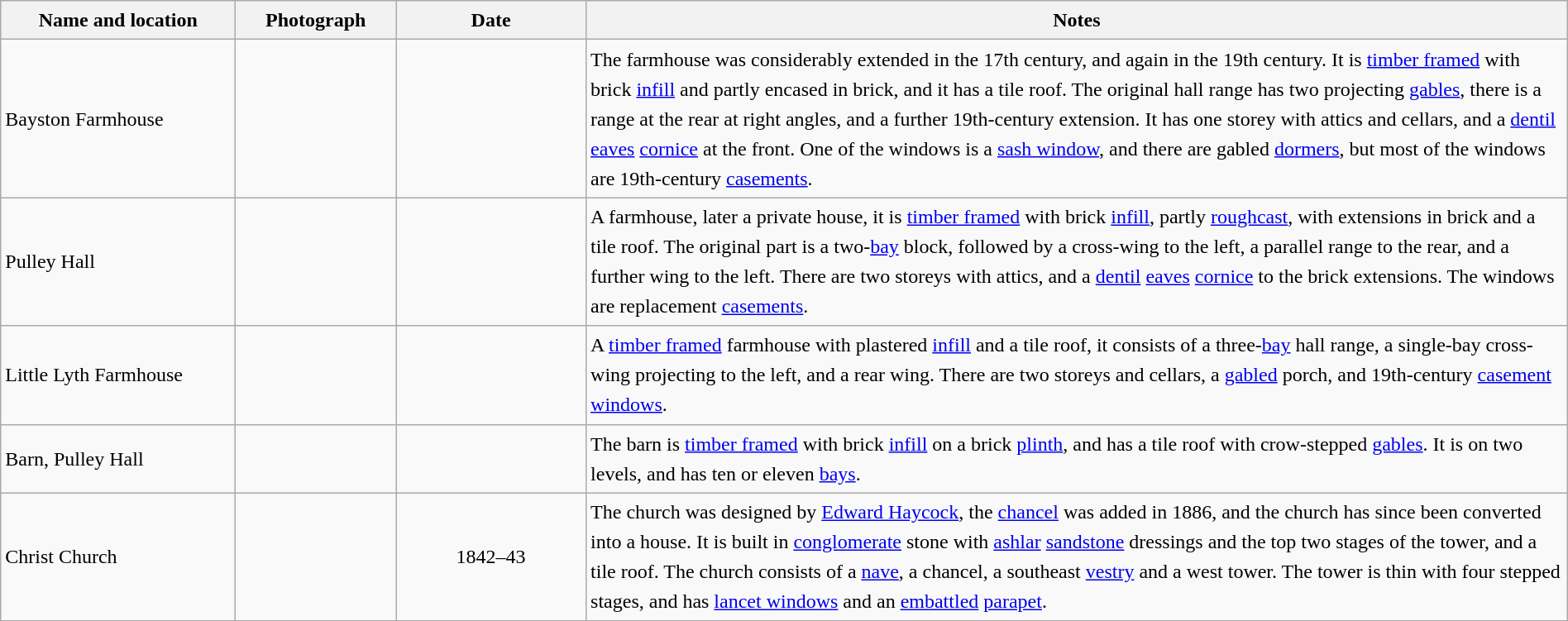<table class="wikitable sortable plainrowheaders" style="width:100%;border:0px;text-align:left;line-height:150%;">
<tr>
<th scope="col"  style="width:150px">Name and location</th>
<th scope="col"  style="width:100px" class="unsortable">Photograph</th>
<th scope="col"  style="width:120px">Date</th>
<th scope="col"  style="width:650px" class="unsortable">Notes</th>
</tr>
<tr>
<td>Bayston Farmhouse<br><small></small></td>
<td></td>
<td align="center"></td>
<td>The farmhouse was considerably extended in the 17th century, and again in the 19th century.  It is <a href='#'>timber framed</a> with brick <a href='#'>infill</a> and partly encased in brick, and it has a tile roof.  The original hall range has two projecting <a href='#'>gables</a>, there is a range at the rear at right angles, and a further 19th-century extension.  It has one storey with attics and cellars, and a <a href='#'>dentil</a> <a href='#'>eaves</a> <a href='#'>cornice</a> at the front.  One of the windows is a <a href='#'>sash window</a>, and there are gabled <a href='#'>dormers</a>, but most of the windows are 19th-century <a href='#'>casements</a>.</td>
</tr>
<tr>
<td>Pulley Hall<br><small></small></td>
<td></td>
<td align="center"></td>
<td>A farmhouse, later a private house, it is <a href='#'>timber framed</a> with brick <a href='#'>infill</a>, partly <a href='#'>roughcast</a>, with extensions in brick and a tile roof.  The original part is a two-<a href='#'>bay</a> block, followed by a cross-wing to the left, a parallel range to the rear, and a further wing to the left.  There are two storeys with attics, and a <a href='#'>dentil</a> <a href='#'>eaves</a> <a href='#'>cornice</a> to the brick extensions. The windows are replacement <a href='#'>casements</a>.</td>
</tr>
<tr>
<td>Little Lyth Farmhouse<br><small></small></td>
<td></td>
<td align="center"></td>
<td>A <a href='#'>timber framed</a> farmhouse with plastered <a href='#'>infill</a> and a tile roof, it consists of a three-<a href='#'>bay</a> hall range, a single-bay cross-wing projecting to the left, and a rear wing.  There are two storeys and cellars, a <a href='#'>gabled</a> porch, and 19th-century <a href='#'>casement windows</a>.</td>
</tr>
<tr>
<td>Barn, Pulley Hall<br><small></small></td>
<td></td>
<td align="center"></td>
<td>The barn is <a href='#'>timber framed</a> with brick <a href='#'>infill</a> on a brick <a href='#'>plinth</a>, and has a tile roof with crow-stepped <a href='#'>gables</a>.  It is on two levels, and has ten or eleven <a href='#'>bays</a>.</td>
</tr>
<tr>
<td>Christ Church<br><small></small></td>
<td></td>
<td align="center">1842–43</td>
<td>The church was designed by <a href='#'>Edward Haycock</a>, the <a href='#'>chancel</a> was added in 1886, and the church has since been converted into a house.  It is built in <a href='#'>conglomerate</a> stone with <a href='#'>ashlar</a> <a href='#'>sandstone</a> dressings and the top two stages of the tower, and a tile roof.  The church consists of a <a href='#'>nave</a>, a chancel, a southeast <a href='#'>vestry</a> and a west tower.   The tower is thin with four stepped stages, and has <a href='#'>lancet windows</a> and an <a href='#'>embattled</a> <a href='#'>parapet</a>.</td>
</tr>
<tr>
</tr>
</table>
